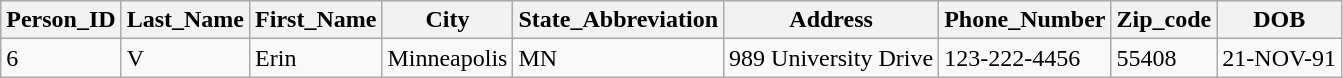<table class="wikitable">
<tr>
<th>Person_ID</th>
<th>Last_Name</th>
<th>First_Name</th>
<th>City</th>
<th>State_Abbreviation</th>
<th>Address</th>
<th>Phone_Number</th>
<th>Zip_code</th>
<th>DOB</th>
</tr>
<tr>
<td>6</td>
<td>V</td>
<td>Erin</td>
<td>Minneapolis</td>
<td>MN</td>
<td>989 University Drive</td>
<td>123-222-4456</td>
<td>55408</td>
<td>21-NOV-91</td>
</tr>
</table>
